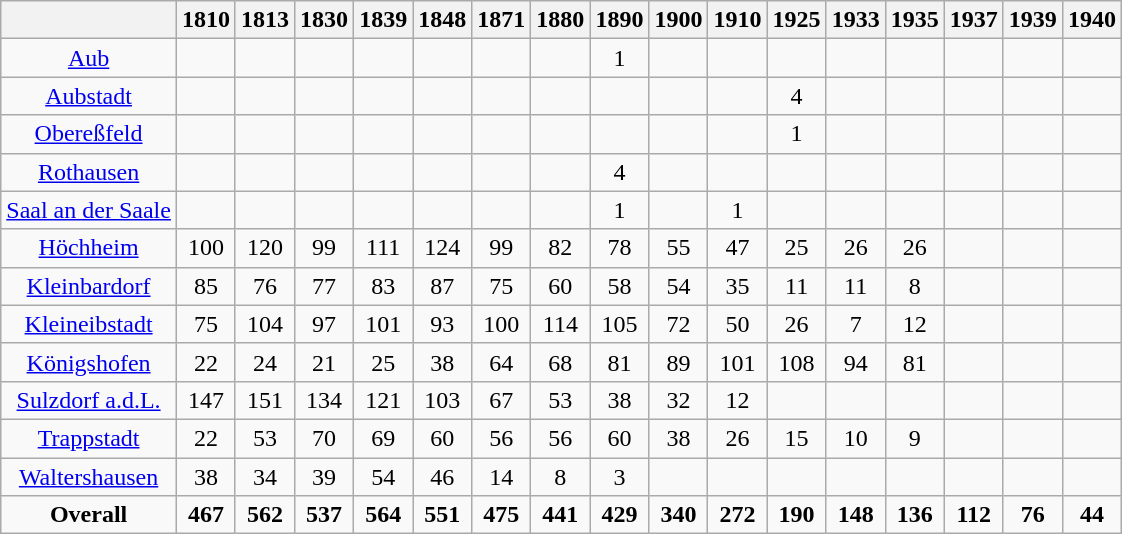<table class="wikitable" border="1" style="text-align:center;">
<tr>
<th></th>
<th>1810</th>
<th>1813</th>
<th>1830</th>
<th>1839</th>
<th>1848</th>
<th>1871</th>
<th>1880</th>
<th>1890</th>
<th>1900</th>
<th>1910</th>
<th>1925</th>
<th>1933</th>
<th>1935</th>
<th>1937</th>
<th>1939</th>
<th>1940</th>
</tr>
<tr>
<td><a href='#'>Aub</a></td>
<td></td>
<td></td>
<td></td>
<td></td>
<td></td>
<td></td>
<td></td>
<td>1</td>
<td></td>
<td></td>
<td></td>
<td></td>
<td></td>
<td></td>
<td></td>
<td></td>
</tr>
<tr>
<td><a href='#'>Aubstadt</a></td>
<td></td>
<td></td>
<td></td>
<td></td>
<td></td>
<td></td>
<td></td>
<td></td>
<td></td>
<td></td>
<td>4</td>
<td></td>
<td></td>
<td></td>
<td></td>
<td></td>
</tr>
<tr>
<td><a href='#'>Obereßfeld</a></td>
<td></td>
<td></td>
<td></td>
<td></td>
<td></td>
<td></td>
<td></td>
<td></td>
<td></td>
<td></td>
<td>1</td>
<td></td>
<td></td>
<td></td>
<td></td>
<td></td>
</tr>
<tr>
<td><a href='#'>Rothausen</a></td>
<td></td>
<td></td>
<td></td>
<td></td>
<td></td>
<td></td>
<td></td>
<td>4</td>
<td></td>
<td></td>
<td></td>
<td></td>
<td></td>
<td></td>
<td></td>
<td></td>
</tr>
<tr>
<td><a href='#'>Saal an der Saale</a></td>
<td></td>
<td></td>
<td></td>
<td></td>
<td></td>
<td></td>
<td></td>
<td>1</td>
<td></td>
<td>1</td>
<td></td>
<td></td>
<td></td>
<td></td>
<td></td>
<td></td>
</tr>
<tr>
<td><a href='#'>Höchheim</a></td>
<td>100</td>
<td>120</td>
<td>99</td>
<td>111</td>
<td>124</td>
<td>99</td>
<td>82</td>
<td>78</td>
<td>55</td>
<td>47</td>
<td>25</td>
<td>26</td>
<td>26</td>
<td></td>
<td></td>
<td></td>
</tr>
<tr>
<td><a href='#'>Kleinbardorf</a></td>
<td>85</td>
<td>76</td>
<td>77</td>
<td>83</td>
<td>87</td>
<td>75</td>
<td>60</td>
<td>58</td>
<td>54</td>
<td>35</td>
<td>11</td>
<td>11</td>
<td>8</td>
<td></td>
<td></td>
<td></td>
</tr>
<tr>
<td><a href='#'>Kleineibstadt</a></td>
<td>75</td>
<td>104</td>
<td>97</td>
<td>101</td>
<td>93</td>
<td>100</td>
<td>114</td>
<td>105</td>
<td>72</td>
<td>50</td>
<td>26</td>
<td>7</td>
<td>12</td>
<td></td>
<td></td>
<td></td>
</tr>
<tr>
<td><a href='#'>Königshofen</a></td>
<td>22</td>
<td>24</td>
<td>21</td>
<td>25</td>
<td>38</td>
<td>64</td>
<td>68</td>
<td>81</td>
<td>89</td>
<td>101</td>
<td>108</td>
<td>94</td>
<td>81</td>
<td></td>
<td></td>
<td></td>
</tr>
<tr>
<td><a href='#'>Sulzdorf a.d.L.</a></td>
<td>147</td>
<td>151</td>
<td>134</td>
<td>121</td>
<td>103</td>
<td>67</td>
<td>53</td>
<td>38</td>
<td>32</td>
<td>12</td>
<td></td>
<td></td>
<td></td>
<td></td>
<td></td>
<td></td>
</tr>
<tr>
<td><a href='#'>Trappstadt</a></td>
<td>22</td>
<td>53</td>
<td>70</td>
<td>69</td>
<td>60</td>
<td>56</td>
<td>56</td>
<td>60</td>
<td>38</td>
<td>26</td>
<td>15</td>
<td>10</td>
<td>9</td>
<td></td>
<td></td>
<td></td>
</tr>
<tr>
<td><a href='#'>Waltershausen</a></td>
<td>38</td>
<td>34</td>
<td>39</td>
<td>54</td>
<td>46</td>
<td>14</td>
<td>8</td>
<td>3</td>
<td></td>
<td></td>
<td></td>
<td></td>
<td></td>
<td></td>
<td></td>
<td></td>
</tr>
<tr>
<td><strong>Overall</strong></td>
<td><strong>467</strong></td>
<td><strong>562</strong></td>
<td><strong>537</strong></td>
<td><strong>564</strong></td>
<td><strong>551</strong></td>
<td><strong>475</strong></td>
<td><strong>441</strong></td>
<td><strong>429</strong></td>
<td><strong>340</strong></td>
<td><strong>272</strong></td>
<td><strong>190</strong></td>
<td><strong>148</strong></td>
<td><strong>136</strong></td>
<td><strong>112</strong></td>
<td><strong>76</strong></td>
<td><strong>44</strong></td>
</tr>
</table>
